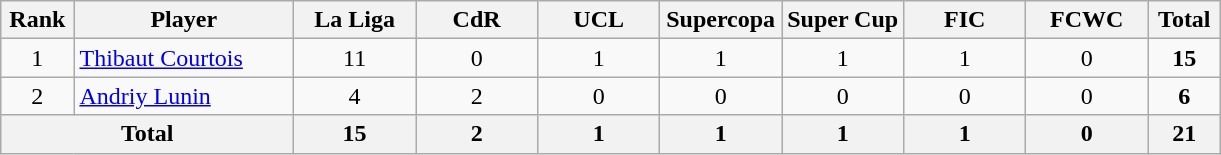<table class="wikitable" style="text-align:center;">
<tr>
<th width=6%>Rank</th>
<th>Player</th>
<th width=10%>La Liga</th>
<th width=10%><abbr>CdR</abbr></th>
<th width=10%><abbr>UCL</abbr></th>
<th width=10%>Supercopa</th>
<th width=10%>Super Cup</th>
<th width=10%><abbr>FIC</abbr></th>
<th width=10%><abbr>FCWC</abbr></th>
<th width=6%>Total</th>
</tr>
<tr>
<td>1</td>
<td align=left> <a href='#'>Thibaut Courtois</a></td>
<td>11</td>
<td>0</td>
<td>1</td>
<td>1</td>
<td>1</td>
<td>1</td>
<td>0</td>
<td><strong>15</strong></td>
</tr>
<tr>
<td>2</td>
<td align=left> <a href='#'>Andriy Lunin</a></td>
<td>4</td>
<td>2</td>
<td>0</td>
<td>0</td>
<td>0</td>
<td>0</td>
<td>0</td>
<td><strong>6</strong></td>
</tr>
<tr>
<th colspan=2>Total</th>
<th>15</th>
<th>2</th>
<th>1</th>
<th>1</th>
<th>1</th>
<th>1</th>
<th>0</th>
<th>21</th>
</tr>
</table>
